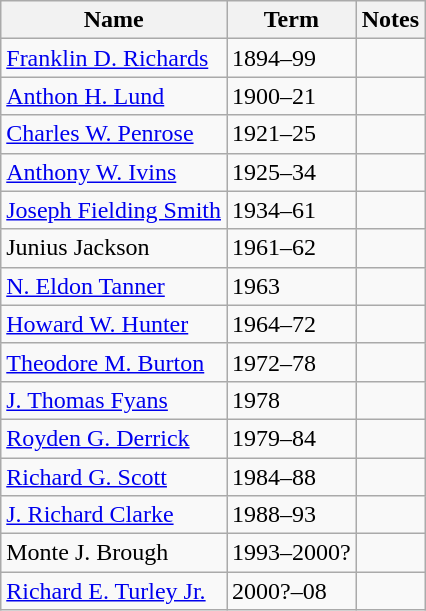<table class="wikitable">
<tr>
<th>Name</th>
<th>Term</th>
<th>Notes</th>
</tr>
<tr>
<td><a href='#'>Franklin D. Richards</a></td>
<td>1894–99</td>
<td></td>
</tr>
<tr>
<td><a href='#'>Anthon H. Lund</a></td>
<td>1900–21</td>
<td></td>
</tr>
<tr>
<td><a href='#'>Charles W. Penrose</a></td>
<td>1921–25</td>
<td></td>
</tr>
<tr>
<td><a href='#'>Anthony W. Ivins</a></td>
<td>1925–34</td>
<td></td>
</tr>
<tr>
<td><a href='#'>Joseph Fielding Smith</a></td>
<td>1934–61</td>
<td></td>
</tr>
<tr>
<td>Junius Jackson</td>
<td>1961–62</td>
<td></td>
</tr>
<tr>
<td><a href='#'>N. Eldon Tanner</a></td>
<td>1963</td>
<td></td>
</tr>
<tr>
<td><a href='#'>Howard W. Hunter</a></td>
<td>1964–72</td>
<td></td>
</tr>
<tr>
<td><a href='#'>Theodore M. Burton</a></td>
<td>1972–78</td>
<td></td>
</tr>
<tr>
<td><a href='#'>J. Thomas Fyans</a></td>
<td>1978</td>
<td></td>
</tr>
<tr>
<td><a href='#'>Royden G. Derrick</a></td>
<td>1979–84</td>
<td></td>
</tr>
<tr>
<td><a href='#'>Richard G. Scott</a></td>
<td>1984–88</td>
<td></td>
</tr>
<tr>
<td><a href='#'>J. Richard Clarke</a></td>
<td>1988–93</td>
<td></td>
</tr>
<tr>
<td>Monte J. Brough</td>
<td>1993–2000?</td>
<td></td>
</tr>
<tr>
<td><a href='#'>Richard E. Turley Jr.</a></td>
<td>2000?–08</td>
<td></td>
</tr>
</table>
